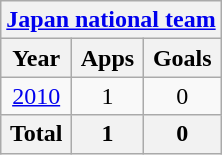<table class="wikitable" style="text-align:center">
<tr>
<th colspan=3><a href='#'>Japan national team</a></th>
</tr>
<tr>
<th>Year</th>
<th>Apps</th>
<th>Goals</th>
</tr>
<tr>
<td><a href='#'>2010</a></td>
<td>1</td>
<td>0</td>
</tr>
<tr>
<th>Total</th>
<th>1</th>
<th>0</th>
</tr>
</table>
